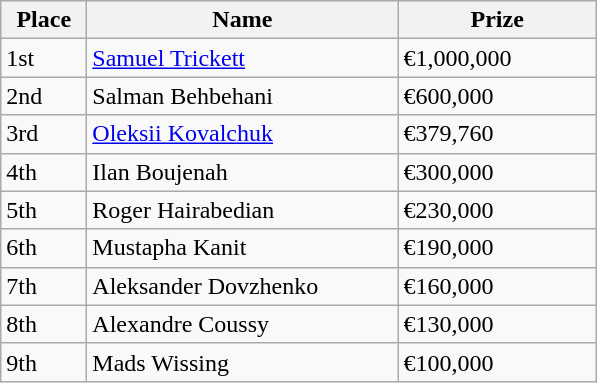<table class="wikitable">
<tr>
<th width="50">Place</th>
<th width="200">Name</th>
<th width="125">Prize</th>
</tr>
<tr>
<td>1st</td>
<td> <a href='#'>Samuel Trickett</a></td>
<td>€1,000,000</td>
</tr>
<tr>
<td>2nd</td>
<td> Salman Behbehani</td>
<td>€600,000</td>
</tr>
<tr>
<td>3rd</td>
<td> <a href='#'>Oleksii Kovalchuk</a></td>
<td>€379,760</td>
</tr>
<tr>
<td>4th</td>
<td> Ilan Boujenah</td>
<td>€300,000</td>
</tr>
<tr>
<td>5th</td>
<td> Roger Hairabedian</td>
<td>€230,000</td>
</tr>
<tr>
<td>6th</td>
<td> Mustapha Kanit</td>
<td>€190,000</td>
</tr>
<tr>
<td>7th</td>
<td> Aleksander Dovzhenko</td>
<td>€160,000</td>
</tr>
<tr>
<td>8th</td>
<td> Alexandre Coussy</td>
<td>€130,000</td>
</tr>
<tr>
<td>9th</td>
<td> Mads Wissing</td>
<td>€100,000</td>
</tr>
</table>
